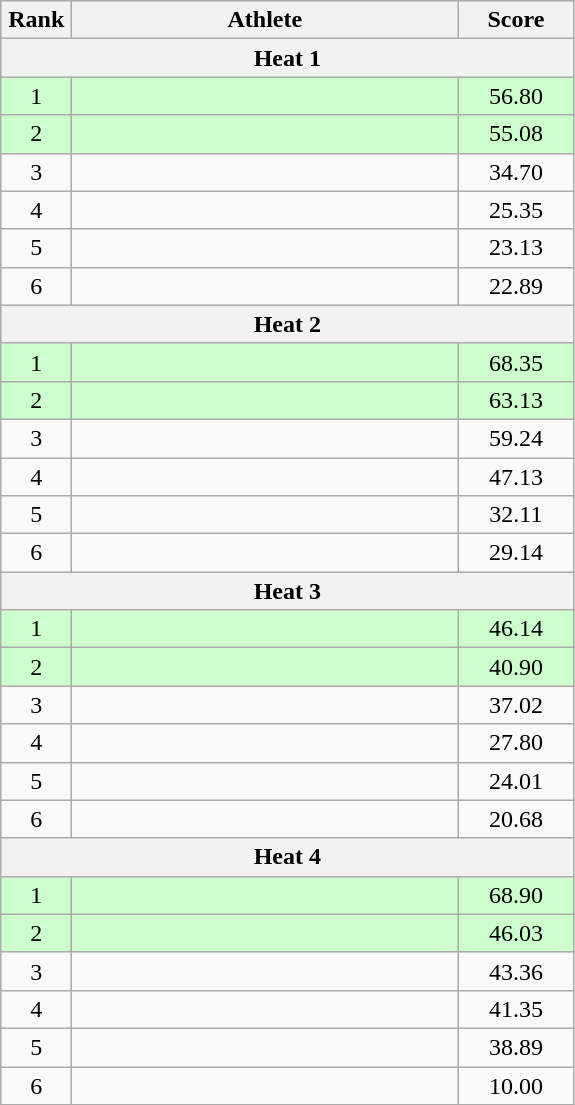<table class=wikitable style="text-align:center">
<tr>
<th width=40>Rank</th>
<th width=250>Athlete</th>
<th width=70>Score</th>
</tr>
<tr>
<th colspan=3>Heat 1</th>
</tr>
<tr bgcolor="ccffcc">
<td>1</td>
<td align=left></td>
<td>56.80</td>
</tr>
<tr bgcolor="ccffcc">
<td>2</td>
<td align=left></td>
<td>55.08</td>
</tr>
<tr>
<td>3</td>
<td align=left></td>
<td>34.70</td>
</tr>
<tr>
<td>4</td>
<td align=left></td>
<td>25.35</td>
</tr>
<tr>
<td>5</td>
<td align=left></td>
<td>23.13</td>
</tr>
<tr>
<td>6</td>
<td align=left></td>
<td>22.89</td>
</tr>
<tr>
<th colspan=3>Heat 2</th>
</tr>
<tr bgcolor="ccffcc">
<td>1</td>
<td align=left></td>
<td>68.35</td>
</tr>
<tr bgcolor="ccffcc">
<td>2</td>
<td align=left></td>
<td>63.13</td>
</tr>
<tr>
<td>3</td>
<td align=left></td>
<td>59.24</td>
</tr>
<tr>
<td>4</td>
<td align=left></td>
<td>47.13</td>
</tr>
<tr>
<td>5</td>
<td align=left></td>
<td>32.11</td>
</tr>
<tr>
<td>6</td>
<td align=left></td>
<td>29.14</td>
</tr>
<tr>
<th colspan=3>Heat 3</th>
</tr>
<tr bgcolor="ccffcc">
<td>1</td>
<td align=left></td>
<td>46.14</td>
</tr>
<tr bgcolor="ccffcc">
<td>2</td>
<td align=left></td>
<td>40.90</td>
</tr>
<tr>
<td>3</td>
<td align=left></td>
<td>37.02</td>
</tr>
<tr>
<td>4</td>
<td align=left></td>
<td>27.80</td>
</tr>
<tr>
<td>5</td>
<td align=left></td>
<td>24.01</td>
</tr>
<tr>
<td>6</td>
<td align=left></td>
<td>20.68</td>
</tr>
<tr>
<th colspan=3>Heat 4</th>
</tr>
<tr bgcolor="ccffcc">
<td>1</td>
<td align=left></td>
<td>68.90</td>
</tr>
<tr bgcolor="ccffcc">
<td>2</td>
<td align=left></td>
<td>46.03</td>
</tr>
<tr>
<td>3</td>
<td align=left></td>
<td>43.36</td>
</tr>
<tr>
<td>4</td>
<td align=left></td>
<td>41.35</td>
</tr>
<tr>
<td>5</td>
<td align=left></td>
<td>38.89</td>
</tr>
<tr>
<td>6</td>
<td align=left></td>
<td>10.00</td>
</tr>
</table>
